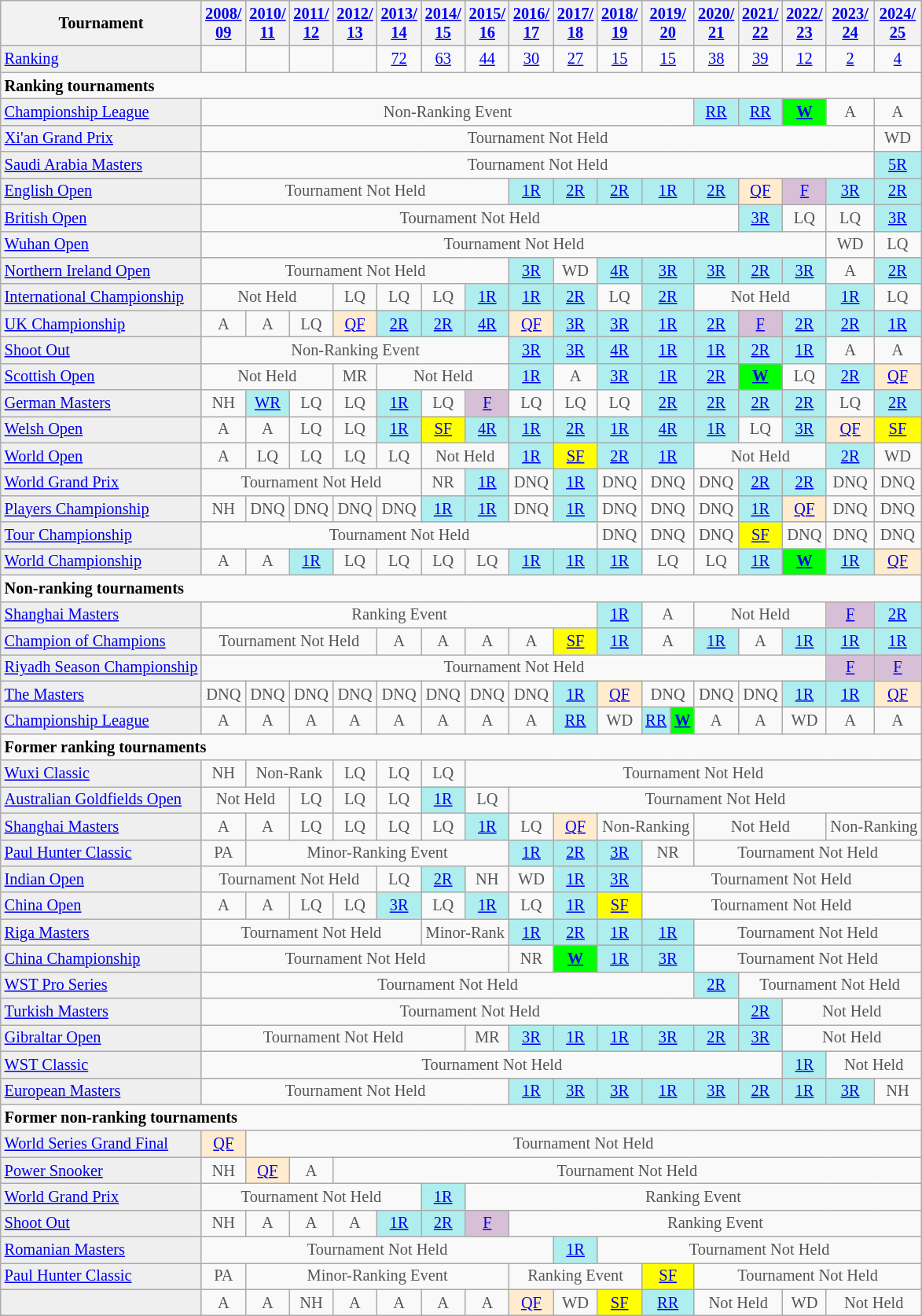<table class="wikitable" style="font-size:85%;">
<tr>
<th>Tournament</th>
<th><a href='#'>2008/<br>09</a></th>
<th><a href='#'>2010/<br>11</a></th>
<th><a href='#'>2011/<br>12</a></th>
<th><a href='#'>2012/<br>13</a></th>
<th><a href='#'>2013/<br>14</a></th>
<th><a href='#'>2014/<br>15</a></th>
<th><a href='#'>2015/<br>16</a></th>
<th><a href='#'>2016/<br>17</a></th>
<th><a href='#'>2017/<br>18</a></th>
<th><a href='#'>2018/<br>19</a></th>
<th colspan="2"><a href='#'>2019/<br>20</a></th>
<th><a href='#'>2020/<br>21</a></th>
<th><a href='#'>2021/<br>22</a></th>
<th><a href='#'>2022/<br>23</a></th>
<th><a href='#'>2023/<br>24</a></th>
<th><a href='#'>2024/<br>25</a></th>
</tr>
<tr>
<td style="background:#EFEFEF;"><a href='#'>Ranking</a></td>
<td align="center"></td>
<td align="center"></td>
<td align="center"></td>
<td align="center"></td>
<td align="center"><a href='#'>72</a></td>
<td align="center"><a href='#'>63</a></td>
<td align="center"><a href='#'>44</a></td>
<td align="center"><a href='#'>30</a></td>
<td align="center"><a href='#'>27</a></td>
<td align="center"><a href='#'>15</a></td>
<td align="center" colspan="2"><a href='#'>15</a></td>
<td align="center"><a href='#'>38</a></td>
<td align="center"><a href='#'>39</a></td>
<td align="center"><a href='#'>12</a></td>
<td align="center"><a href='#'>2</a></td>
<td align="center"><a href='#'>4</a></td>
</tr>
<tr>
<td colspan="20"><strong>Ranking tournaments</strong></td>
</tr>
<tr>
<td style="background:#EFEFEF;"><a href='#'>Championship League</a></td>
<td align="center" colspan="12" style="color:#555555;">Non-Ranking Event</td>
<td align="center" style="background:#afeeee;"><a href='#'>RR</a></td>
<td align="center" style="background:#afeeee;"><a href='#'>RR</a></td>
<td align="center" style="background:#00ff00;"><a href='#'><strong>W</strong></a></td>
<td align="center" style="color:#555555;">A</td>
<td align="center" style="color:#555555;">A</td>
</tr>
<tr>
<td style="background:#EFEFEF;"><a href='#'>Xi'an Grand Prix</a></td>
<td align="center" colspan="16" style="color:#555555;">Tournament Not Held</td>
<td align="center" style="color:#555555;">WD</td>
</tr>
<tr>
<td style="background:#EFEFEF;"><a href='#'>Saudi Arabia Masters</a></td>
<td align="center" colspan="16" style="color:#555555;">Tournament Not Held</td>
<td align="center" style="background:#afeeee;"><a href='#'>5R</a></td>
</tr>
<tr>
<td style="background:#EFEFEF;"><a href='#'>English Open</a></td>
<td align="center" colspan="7" style="color:#555555;">Tournament Not Held</td>
<td align="center" style="background:#afeeee;"><a href='#'>1R</a></td>
<td align="center" style="background:#afeeee;"><a href='#'>2R</a></td>
<td align="center" style="background:#afeeee;"><a href='#'>2R</a></td>
<td align="center" colspan="2" style="background:#afeeee;"><a href='#'>1R</a></td>
<td align="center" style="background:#afeeee;"><a href='#'>2R</a></td>
<td align="center" style="background:#ffebcd;"><a href='#'>QF</a></td>
<td align="center" style="background:thistle;"><a href='#'>F</a></td>
<td align="center" style="background:#afeeee;"><a href='#'>3R</a></td>
<td align="center" style="background:#afeeee;"><a href='#'>2R</a></td>
</tr>
<tr>
<td style="background:#EFEFEF;"><a href='#'>British Open</a></td>
<td align="center" colspan="13" style="color:#555555;">Tournament Not Held</td>
<td align="center" style="background:#afeeee;"><a href='#'>3R</a></td>
<td align="center" style="color:#555555;">LQ</td>
<td align="center" style="color:#555555;">LQ</td>
<td align="center" style="background:#afeeee;"><a href='#'>3R</a></td>
</tr>
<tr>
<td style="background:#EFEFEF;"><a href='#'>Wuhan Open</a></td>
<td align="center" colspan="15" style="color:#555555;">Tournament Not Held</td>
<td align="center" style="color:#555555;">WD</td>
<td align="center" style="color:#555555;">LQ</td>
</tr>
<tr>
<td style="background:#EFEFEF;"><a href='#'>Northern Ireland Open</a></td>
<td align="center" colspan="7" style="color:#555555;">Tournament Not Held</td>
<td align="center" style="background:#afeeee;"><a href='#'>3R</a></td>
<td align="center" style="color:#555555;">WD</td>
<td align="center" style="background:#afeeee;"><a href='#'>4R</a></td>
<td align="center" colspan="2" style="background:#afeeee;"><a href='#'>3R</a></td>
<td align="center" style="background:#afeeee;"><a href='#'>3R</a></td>
<td align="center" style="background:#afeeee;"><a href='#'>2R</a></td>
<td align="center" style="background:#afeeee;"><a href='#'>3R</a></td>
<td align="center" style="color:#555555;">A</td>
<td align="center" style="background:#afeeee;"><a href='#'>2R</a></td>
</tr>
<tr>
<td style="background:#EFEFEF;"><a href='#'>International Championship</a></td>
<td align="center" colspan="3" style="color:#555555;">Not Held</td>
<td align="center" style="color:#555555;">LQ</td>
<td align="center" style="color:#555555;">LQ</td>
<td align="center" style="color:#555555;">LQ</td>
<td align="center" style="background:#afeeee;"><a href='#'>1R</a></td>
<td align="center" style="background:#afeeee;"><a href='#'>1R</a></td>
<td align="center" style="background:#afeeee;"><a href='#'>2R</a></td>
<td align="center" style="color:#555555;">LQ</td>
<td align="center" colspan="2" style="background:#afeeee;"><a href='#'>2R</a></td>
<td align="center" colspan="3" style="color:#555555;">Not Held</td>
<td align="center" style="background:#afeeee;"><a href='#'>1R</a></td>
<td align="center" style="color:#555555;">LQ</td>
</tr>
<tr>
<td style="background:#EFEFEF;"><a href='#'>UK Championship</a></td>
<td align="center" style="color:#555555;">A</td>
<td align="center" style="color:#555555;">A</td>
<td align="center" style="color:#555555;">LQ</td>
<td align="center" style="background:#ffebcd;"><a href='#'>QF</a></td>
<td align="center" style="background:#afeeee;"><a href='#'>2R</a></td>
<td align="center" style="background:#afeeee;"><a href='#'>2R</a></td>
<td align="center" style="background:#afeeee;"><a href='#'>4R</a></td>
<td align="center" style="background:#ffebcd;"><a href='#'>QF</a></td>
<td align="center" style="background:#afeeee;"><a href='#'>3R</a></td>
<td align="center" style="background:#afeeee;"><a href='#'>3R</a></td>
<td align="center" colspan="2" style="background:#afeeee;"><a href='#'>1R</a></td>
<td align="center" style="background:#afeeee;"><a href='#'>2R</a></td>
<td align="center" style="background:thistle;"><a href='#'>F</a></td>
<td align="center" style="background:#afeeee;"><a href='#'>2R</a></td>
<td align="center" style="background:#afeeee;"><a href='#'>2R</a></td>
<td align="center" style="background:#afeeee;"><a href='#'>1R</a></td>
</tr>
<tr>
<td style="background:#EFEFEF;"><a href='#'>Shoot Out</a></td>
<td align="center" colspan="7" style="color:#555555;">Non-Ranking Event</td>
<td align="center" style="background:#afeeee;"><a href='#'>3R</a></td>
<td align="center" style="background:#afeeee;"><a href='#'>3R</a></td>
<td align="center" style="background:#afeeee;"><a href='#'>4R</a></td>
<td align="center" colspan="2" style="background:#afeeee;"><a href='#'>1R</a></td>
<td align="center" style="background:#afeeee;"><a href='#'>1R</a></td>
<td align="center" style="background:#afeeee;"><a href='#'>2R</a></td>
<td align="center" style="background:#afeeee;"><a href='#'>1R</a></td>
<td style="text-align:center; color:#555555;">A</td>
<td style="text-align:center; color:#555555;">A</td>
</tr>
<tr>
<td style="background:#EFEFEF;"><a href='#'>Scottish Open</a></td>
<td align="center" colspan="3" style="color:#555555;">Not Held</td>
<td align="center" style="color:#555555;">MR</td>
<td align="center" colspan="3" style="color:#555555;">Not Held</td>
<td align="center" style="background:#afeeee;"><a href='#'>1R</a></td>
<td align="center" style="color:#555555;">A</td>
<td align="center" style="background:#afeeee;"><a href='#'>3R</a></td>
<td align="center" colspan="2" style="background:#afeeee;"><a href='#'>1R</a></td>
<td align="center" style="background:#afeeee;"><a href='#'>2R</a></td>
<td align="center" style="background:#00ff00;"><a href='#'><strong>W</strong></a></td>
<td align="center" style="color:#555555;">LQ</td>
<td align="center" style="background:#afeeee;"><a href='#'>2R</a></td>
<td align="center" style="background:#ffebcd;"><a href='#'>QF</a></td>
</tr>
<tr>
<td style="background:#EFEFEF;"><a href='#'>German Masters</a></td>
<td align="center" style="color:#555555;">NH</td>
<td align="center" style="background:#afeeee;"><a href='#'>WR</a></td>
<td align="center" style="color:#555555;">LQ</td>
<td align="center" style="color:#555555;">LQ</td>
<td align="center" style="background:#afeeee;"><a href='#'>1R</a></td>
<td align="center" style="color:#555555;">LQ</td>
<td align="center" style="background:thistle;"><a href='#'>F</a></td>
<td align="center" style="color:#555555;">LQ</td>
<td align="center" style="color:#555555;">LQ</td>
<td align="center" style="color:#555555;">LQ</td>
<td align="center" colspan="2" style="background:#afeeee;"><a href='#'>2R</a></td>
<td align="center" style="background:#afeeee;"><a href='#'>2R</a></td>
<td align="center" style="background:#afeeee;"><a href='#'>2R</a></td>
<td align="center" style="background:#afeeee;"><a href='#'>2R</a></td>
<td align="center" style="color:#555555;">LQ</td>
<td align="center" style="background:#afeeee;"><a href='#'>2R</a></td>
</tr>
<tr>
<td style="background:#EFEFEF;"><a href='#'>Welsh Open</a></td>
<td align="center" style="color:#555555;">A</td>
<td align="center" style="color:#555555;">A</td>
<td align="center" style="color:#555555;">LQ</td>
<td align="center" style="color:#555555;">LQ</td>
<td align="center" style="background:#afeeee;"><a href='#'>1R</a></td>
<td align="center" style="background:yellow;"><a href='#'>SF</a></td>
<td align="center" style="background:#afeeee;"><a href='#'>4R</a></td>
<td align="center" style="background:#afeeee;"><a href='#'>1R</a></td>
<td align="center" style="background:#afeeee;"><a href='#'>2R</a></td>
<td align="center" style="background:#afeeee;"><a href='#'>1R</a></td>
<td align="center" colspan="2" style="background:#afeeee;"><a href='#'>4R</a></td>
<td align="center" style="background:#afeeee;"><a href='#'>1R</a></td>
<td align="center" style="color:#555555;">LQ</td>
<td align="center" style="background:#afeeee;"><a href='#'>3R</a></td>
<td align="center" style="background:#ffebcd;"><a href='#'>QF</a></td>
<td align="center" style="background:yellow;"><a href='#'>SF</a></td>
</tr>
<tr>
<td style="background:#EFEFEF;"><a href='#'>World Open</a></td>
<td align="center" style="color:#555555;">A</td>
<td align="center" style="color:#555555;">LQ</td>
<td align="center" style="color:#555555;">LQ</td>
<td align="center" style="color:#555555;">LQ</td>
<td align="center" style="color:#555555;">LQ</td>
<td align="center" colspan="2" style="color:#555555;">Not Held</td>
<td align="center" style="background:#afeeee;"><a href='#'>1R</a></td>
<td align="center" style="background:yellow;"><a href='#'>SF</a></td>
<td align="center" style="background:#afeeee;"><a href='#'>2R</a></td>
<td align="center" colspan="2" style="background:#afeeee;"><a href='#'>1R</a></td>
<td align="center" colspan="3" style="color:#555555;">Not Held</td>
<td align="center" style="background:#afeeee;"><a href='#'>2R</a></td>
<td align="center" style="color:#555555;">WD</td>
</tr>
<tr>
<td style="background:#EFEFEF;"><a href='#'>World Grand Prix</a></td>
<td align="center" colspan="5" style="color:#555555;">Tournament Not Held</td>
<td align="center" style="color:#555555;">NR</td>
<td align="center" style="background:#afeeee;"><a href='#'>1R</a></td>
<td align="center" style="color:#555555;">DNQ</td>
<td align="center" style="background:#afeeee;"><a href='#'>1R</a></td>
<td align="center" style="color:#555555;">DNQ</td>
<td align="center" colspan="2" style="color:#555555;">DNQ</td>
<td align="center" style="color:#555555;">DNQ</td>
<td align="center" style="background:#afeeee;"><a href='#'>2R</a></td>
<td align="center" style="background:#afeeee;"><a href='#'>2R</a></td>
<td align="center" style="color:#555555;">DNQ</td>
<td align="center" style="color:#555555;">DNQ</td>
</tr>
<tr>
<td style="background:#EFEFEF;"><a href='#'>Players Championship</a></td>
<td align="center" style="color:#555555;">NH</td>
<td align="center" style="color:#555555;">DNQ</td>
<td align="center" style="color:#555555;">DNQ</td>
<td align="center" style="color:#555555;">DNQ</td>
<td align="center" style="color:#555555;">DNQ</td>
<td align="center" style="background:#afeeee;"><a href='#'>1R</a></td>
<td align="center" style="background:#afeeee;"><a href='#'>1R</a></td>
<td align="center" style="color:#555555;">DNQ</td>
<td align="center" style="background:#afeeee;"><a href='#'>1R</a></td>
<td align="center" style="color:#555555;">DNQ</td>
<td align="center" colspan="2" style="color:#555555;">DNQ</td>
<td align="center" style="color:#555555;">DNQ</td>
<td align="center" style="background:#afeeee;"><a href='#'>1R</a></td>
<td align="center" style="background:#ffebcd;"><a href='#'>QF</a></td>
<td align="center" style="color:#555555;">DNQ</td>
<td align="center" style="color:#555555;">DNQ</td>
</tr>
<tr>
<td style="background:#EFEFEF;"><a href='#'>Tour Championship</a></td>
<td align="center" colspan="9" style="color:#555555;">Tournament Not Held</td>
<td align="center" style="color:#555555;">DNQ</td>
<td align="center" colspan="2" style="color:#555555;">DNQ</td>
<td align="center" style="color:#555555;">DNQ</td>
<td align="center" style="background:yellow;"><a href='#'>SF</a></td>
<td align="center" style="color:#555555;">DNQ</td>
<td align="center" style="color:#555555;">DNQ</td>
<td align="center" style="color:#555555;">DNQ</td>
</tr>
<tr>
<td style="background:#EFEFEF;"><a href='#'>World Championship</a></td>
<td align="center" style="color:#555555;">A</td>
<td align="center" style="color:#555555;">A</td>
<td align="center" style="background:#afeeee;"><a href='#'>1R</a></td>
<td align="center" style="color:#555555;">LQ</td>
<td align="center" style="color:#555555;">LQ</td>
<td align="center" style="color:#555555;">LQ</td>
<td align="center" style="color:#555555;">LQ</td>
<td align="center" style="background:#afeeee;"><a href='#'>1R</a></td>
<td align="center" style="background:#afeeee;"><a href='#'>1R</a></td>
<td align="center" style="background:#afeeee;"><a href='#'>1R</a></td>
<td align="center" colspan="2" style="color:#555555;">LQ</td>
<td align="center" style="color:#555555;">LQ</td>
<td align="center" style="background:#afeeee;"><a href='#'>1R</a></td>
<td align="center" style="background:#00ff00;"><a href='#'><strong>W</strong></a></td>
<td align="center" style="background:#afeeee;"><a href='#'>1R</a></td>
<td align="center" style="background:#ffebcd;"><a href='#'>QF</a></td>
</tr>
<tr>
<td colspan="20"><strong>Non-ranking tournaments</strong></td>
</tr>
<tr>
<td style="background:#EFEFEF;"><a href='#'>Shanghai Masters</a></td>
<td align="center" colspan="9" style="color:#555555">Ranking Event</td>
<td align="center" style="background:#afeeee;"><a href='#'>1R</a></td>
<td align="center" colspan="2" style="color:#555555">A</td>
<td align="center" colspan="3" style="color:#555555">Not Held</td>
<td align="center" style="background:thistle;"><a href='#'>F</a></td>
<td align="center" style="background:#afeeee;"><a href='#'>2R</a></td>
</tr>
<tr>
<td style="background:#EFEFEF;"><a href='#'>Champion of Champions</a></td>
<td align="center" colspan="4" style="color:#555555;">Tournament Not Held</td>
<td align="center" style="color:#555555;">A</td>
<td align="center" style="color:#555555;">A</td>
<td align="center" style="color:#555555;">A</td>
<td align="center" style="color:#555555;">A</td>
<td align="center" style="background:yellow;"><a href='#'>SF</a></td>
<td align="center" style="background:#afeeee;"><a href='#'>1R</a></td>
<td align="center" colspan="2" style="color:#555555;">A</td>
<td align="center" style="background:#afeeee;"><a href='#'>1R</a></td>
<td align="center" style="color:#555555;">A</td>
<td align="center" style="background:#afeeee;"><a href='#'>1R</a></td>
<td align="center" style="background:#afeeee;"><a href='#'>1R</a></td>
<td align="center" style="background:#afeeee;"><a href='#'>1R</a></td>
</tr>
<tr>
<td style="background:#EFEFEF;"><a href='#'>Riyadh Season Championship</a></td>
<td align="center" colspan="15" style="color:#555555;">Tournament Not Held</td>
<td align="center" style="background:thistle;"><a href='#'>F</a></td>
<td align="center" style="background:thistle;"><a href='#'>F</a></td>
</tr>
<tr>
<td style="background:#EFEFEF;"><a href='#'>The Masters</a></td>
<td align="center" style="color:#555555;">DNQ</td>
<td align="center" style="color:#555555;">DNQ</td>
<td align="center" style="color:#555555;">DNQ</td>
<td align="center" style="color:#555555;">DNQ</td>
<td align="center" style="color:#555555;">DNQ</td>
<td align="center" style="color:#555555;">DNQ</td>
<td align="center" style="color:#555555;">DNQ</td>
<td align="center" style="color:#555555;">DNQ</td>
<td align="center" style="background:#afeeee;"><a href='#'>1R</a></td>
<td align="center" style="background:#ffebcd;"><a href='#'>QF</a></td>
<td align="center" colspan="2" style="color:#555555;">DNQ</td>
<td align="center" style="color:#555555;">DNQ</td>
<td align="center" style="color:#555555;">DNQ</td>
<td align="center" style="background:#afeeee;"><a href='#'>1R</a></td>
<td align="center" style="background:#afeeee;"><a href='#'>1R</a></td>
<td align="center" style="background:#ffebcd;"><a href='#'>QF</a></td>
</tr>
<tr>
<td style="background:#EFEFEF;"><a href='#'>Championship League</a></td>
<td align="center" style="color:#555555;">A</td>
<td align="center" style="color:#555555;">A</td>
<td align="center" style="color:#555555;">A</td>
<td align="center" style="color:#555555;">A</td>
<td align="center" style="color:#555555;">A</td>
<td align="center" style="color:#555555;">A</td>
<td align="center" style="color:#555555;">A</td>
<td align="center" style="color:#555555;">A</td>
<td align="center" style="background:#afeeee;"><a href='#'>RR</a></td>
<td align="center" style="color:#555555;">WD</td>
<td align="center" style="background:#afeeee;"><a href='#'>RR</a></td>
<td align="center" style="background:#00ff00;"><a href='#'><strong>W</strong></a></td>
<td align="center" style="color:#555555;">A</td>
<td align="center" style="color:#555555;">A</td>
<td align="center" style="color:#555555;">WD</td>
<td align="center" style="color:#555555;">A</td>
<td align="center" style="color:#555555;">A</td>
</tr>
<tr>
<td colspan="20"><strong>Former ranking tournaments</strong></td>
</tr>
<tr>
<td style="background:#EFEFEF;"><a href='#'>Wuxi Classic</a></td>
<td align="center" style="color:#555555;">NH</td>
<td align="center" colspan="2" style="color:#555555;">Non-Rank</td>
<td align="center" style="color:#555555;">LQ</td>
<td align="center" style="color:#555555;">LQ</td>
<td align="center" style="color:#555555;">LQ</td>
<td align="center" colspan="20" style="color:#555555">Tournament Not Held</td>
</tr>
<tr>
<td style="background:#EFEFEF;"><a href='#'>Australian Goldfields Open</a></td>
<td align="center" colspan="2" style="color:#555555;">Not Held</td>
<td align="center" style="color:#555555;">LQ</td>
<td align="center" style="color:#555555;">LQ</td>
<td align="center" style="color:#555555;">LQ</td>
<td align="center" style="background:#afeeee;"><a href='#'>1R</a></td>
<td align="center" style="color:#555555;">LQ</td>
<td align="center" colspan="20" style="color:#555555">Tournament Not Held</td>
</tr>
<tr>
<td style="background:#EFEFEF;"><a href='#'>Shanghai Masters</a></td>
<td align="center" style="color:#555555;">A</td>
<td align="center" style="color:#555555;">A</td>
<td align="center" style="color:#555555;">LQ</td>
<td align="center" style="color:#555555;">LQ</td>
<td align="center" style="color:#555555;">LQ</td>
<td align="center" style="color:#555555;">LQ</td>
<td align="center" style="background:#afeeee;"><a href='#'>1R</a></td>
<td align="center" style="color:#555555;">LQ</td>
<td align="center" style="background:#ffebcd;"><a href='#'>QF</a></td>
<td align="center" colspan="3" style="color:#555555;">Non-Ranking</td>
<td align="center" colspan="3" style="color:#555555;">Not Held</td>
<td align="center" colspan="2" style="color:#555555;">Non-Ranking</td>
</tr>
<tr>
<td style="background:#EFEFEF;"><a href='#'>Paul Hunter Classic</a></td>
<td align="center" style="color:#555555;">PA</td>
<td align="center" colspan="6" style="color:#555555;">Minor-Ranking Event</td>
<td align="center" style="background:#afeeee;"><a href='#'>1R</a></td>
<td align="center" style="background:#afeeee;"><a href='#'>2R</a></td>
<td align="center" style="background:#afeeee;"><a href='#'>3R</a></td>
<td align="center" colspan="2" style="color:#555555;">NR</td>
<td align="center" colspan="20" style="color:#555555;">Tournament Not Held</td>
</tr>
<tr>
<td style="background:#EFEFEF;"><a href='#'>Indian Open</a></td>
<td align="center" colspan="4" style="color:#555555;">Tournament Not Held</td>
<td align="center" style="color:#555555;">LQ</td>
<td align="center" style="background:#afeeee;"><a href='#'>2R</a></td>
<td align="center" style="color:#555555;">NH</td>
<td align="center" style="color:#555555;">WD</td>
<td align="center" style="background:#afeeee;"><a href='#'>1R</a></td>
<td align="center" style="background:#afeeee;"><a href='#'>3R</a></td>
<td align="center" colspan="20" style="color:#555555;">Tournament Not Held</td>
</tr>
<tr>
<td style="background:#EFEFEF;"><a href='#'>China Open</a></td>
<td align="center" style="color:#555555;">A</td>
<td align="center" style="color:#555555;">A</td>
<td align="center" style="color:#555555;">LQ</td>
<td align="center" style="color:#555555;">LQ</td>
<td align="center" style="background:#afeeee;"><a href='#'>3R</a></td>
<td align="center" style="color:#555555;">LQ</td>
<td align="center" style="background:#afeeee;"><a href='#'>1R</a></td>
<td align="center" style="color:#555555;">LQ</td>
<td align="center" style="background:#afeeee;"><a href='#'>1R</a></td>
<td align="center" style="background:yellow;"><a href='#'>SF</a></td>
<td align="center" colspan="20" style="color:#555555;">Tournament Not Held</td>
</tr>
<tr>
<td style="background:#EFEFEF;"><a href='#'>Riga Masters</a></td>
<td align="center" colspan="5" style="color:#555555;">Tournament Not Held</td>
<td align="center" colspan="2" style="color:#555555;">Minor-Rank</td>
<td align="center" style="background:#afeeee;"><a href='#'>1R</a></td>
<td align="center" style="background:#afeeee;"><a href='#'>2R</a></td>
<td align="center" style="background:#afeeee;"><a href='#'>1R</a></td>
<td align="center" colspan="2" style="background:#afeeee;"><a href='#'>1R</a></td>
<td align="center" colspan="20" style="color:#555555;">Tournament Not Held</td>
</tr>
<tr>
<td style="background:#EFEFEF;"><a href='#'>China Championship</a></td>
<td align="center" colspan="7" style="color:#555555;">Tournament Not Held</td>
<td align="center" style="color:#555555;">NR</td>
<td align="center" style="background:#00ff00;"><a href='#'><strong>W</strong></a></td>
<td align="center" style="background:#afeeee;"><a href='#'>1R</a></td>
<td align="center" colspan="2" style="background:#afeeee;"><a href='#'>3R</a></td>
<td align="center" colspan="20" style="color:#555555;">Tournament Not Held</td>
</tr>
<tr>
<td style="background:#EFEFEF;"><a href='#'>WST Pro Series</a></td>
<td align="center" colspan="12" style="color:#555555;">Tournament Not Held</td>
<td align="center" style="background:#afeeee;"><a href='#'>2R</a></td>
<td align="center" colspan="20" style="color:#555555;">Tournament Not Held</td>
</tr>
<tr>
<td style="background:#EFEFEF;"><a href='#'>Turkish Masters</a></td>
<td align="center" colspan="13" style="color:#555555;">Tournament Not Held</td>
<td align="center" style="background:#afeeee;"><a href='#'>2R</a></td>
<td align="center" colspan="3" style="color:#555555;">Not Held</td>
</tr>
<tr>
<td style="background:#EFEFEF;"><a href='#'>Gibraltar Open</a></td>
<td align="center" colspan="6" style="color:#555555;">Tournament Not Held</td>
<td align="center" style="color:#555555;">MR</td>
<td align="center" style="background:#afeeee;"><a href='#'>3R</a></td>
<td align="center" style="background:#afeeee;"><a href='#'>1R</a></td>
<td align="center" style="background:#afeeee;"><a href='#'>1R</a></td>
<td align="center" colspan="2" style="background:#afeeee;"><a href='#'>3R</a></td>
<td align="center" style="background:#afeeee;"><a href='#'>2R</a></td>
<td align="center" style="background:#afeeee;"><a href='#'>3R</a></td>
<td align="center" colspan="3" style="color:#555555;">Not Held</td>
</tr>
<tr>
<td style="background:#EFEFEF;"><a href='#'>WST Classic</a></td>
<td align="center" colspan="14" style="color:#555555;">Tournament Not Held</td>
<td align="center" style="background:#afeeee;"><a href='#'>1R</a></td>
<td align="center" colspan="2" style="color:#555555;">Not Held</td>
</tr>
<tr>
<td style="background:#EFEFEF;"><a href='#'>European Masters</a></td>
<td align="center" colspan="7" style="color:#555555;">Tournament Not Held</td>
<td align="center" style="background:#afeeee;"><a href='#'>1R</a></td>
<td align="center" style="background:#afeeee;"><a href='#'>3R</a></td>
<td align="center" style="background:#afeeee;"><a href='#'>3R</a></td>
<td align="center" colspan="2" style="background:#afeeee;"><a href='#'>1R</a></td>
<td align="center" style="background:#afeeee;"><a href='#'>3R</a></td>
<td align="center" style="background:#afeeee;"><a href='#'>2R</a></td>
<td align="center" style="background:#afeeee;"><a href='#'>1R</a></td>
<td align="center" style="background:#afeeee;"><a href='#'>3R</a></td>
<td align="center" style="color:#555555;">NH</td>
</tr>
<tr>
<td colspan="20"><strong>Former non-ranking tournaments</strong></td>
</tr>
<tr>
<td style="background:#EFEFEF;"><a href='#'>World Series Grand Final</a></td>
<td align="center" style="background:#ffebcd;"><a href='#'>QF</a></td>
<td align="center" colspan="20" style="color:#555555">Tournament Not Held</td>
</tr>
<tr>
<td style="background:#EFEFEF;"><a href='#'>Power Snooker</a></td>
<td align="center" style="color:#555555;">NH</td>
<td align="center" style="background:#ffebcd;"><a href='#'>QF</a></td>
<td align="center" style="color:#555555;">A</td>
<td align="center" colspan="20" style="color:#555555">Tournament Not Held</td>
</tr>
<tr>
<td style="background:#EFEFEF;"><a href='#'>World Grand Prix</a></td>
<td align="center" colspan="5" style="color:#555555;">Tournament Not Held</td>
<td align="center" style="background:#afeeee;"><a href='#'>1R</a></td>
<td align="center" colspan="20" style="color:#555555">Ranking Event</td>
</tr>
<tr>
<td style="background:#EFEFEF;"><a href='#'>Shoot Out</a></td>
<td align="center" style="color:#555555;">NH</td>
<td align="center" style="color:#555555;">A</td>
<td align="center" style="color:#555555;">A</td>
<td align="center" style="color:#555555;">A</td>
<td align="center" style="background:#afeeee;"><a href='#'>1R</a></td>
<td align="center" style="background:#afeeee;"><a href='#'>2R</a></td>
<td align="center" style="background:thistle;"><a href='#'>F</a></td>
<td align="center" colspan="20" style="color:#555555">Ranking Event</td>
</tr>
<tr>
<td style="background:#EFEFEF;"><a href='#'>Romanian Masters</a></td>
<td align="center" colspan="8" style="color:#555555;">Tournament Not Held</td>
<td align="center" style="background:#afeeee;"><a href='#'>1R</a></td>
<td align="center" colspan="20" style="color:#555555">Tournament Not Held</td>
</tr>
<tr>
<td style="background:#EFEFEF;"><a href='#'>Paul Hunter Classic</a></td>
<td align="center" style="color:#555555;">PA</td>
<td align="center" colspan="6" style="color:#555555;">Minor-Ranking Event</td>
<td align="center" colspan="3" style="color:#555555;">Ranking Event</td>
<td align="center" colspan="2" style="background:yellow;"><a href='#'>SF</a></td>
<td align="center" colspan="20" style="color:#555555;">Tournament Not Held</td>
</tr>
<tr>
<td style="background:#EFEFEF;"></td>
<td align="center" style="color:#555555;">A</td>
<td align="center" style="color:#555555;">A</td>
<td align="center" style="color:#555555;">NH</td>
<td align="center" style="color:#555555;">A</td>
<td align="center" style="color:#555555;">A</td>
<td align="center" style="color:#555555;">A</td>
<td align="center" style="color:#555555;">A</td>
<td align="center" style="background:#ffebcd;"><a href='#'>QF</a></td>
<td align="center" style="color:#555555;">WD</td>
<td align="center" style="background:yellow;"><a href='#'>SF</a></td>
<td align="center" colspan="2" style="background:#afeeee;"><a href='#'>RR</a></td>
<td align="center" colspan="2" style="color:#555555;">Not Held</td>
<td align="center" style="color:#555555;">WD</td>
<td align="center" colspan="2" style="color:#555555;">Not Held</td>
</tr>
</table>
